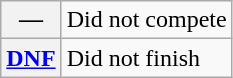<table class="wikitable">
<tr>
<th scope="row">—</th>
<td>Did not compete</td>
</tr>
<tr>
<th scope="row"><a href='#'>DNF</a></th>
<td>Did not finish</td>
</tr>
</table>
